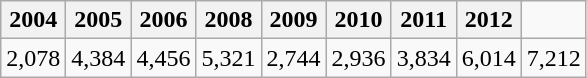<table class="wikitable">
<tr>
<th>2004</th>
<th>2005</th>
<th>2006</th>
<th>2008</th>
<th>2009</th>
<th>2010</th>
<th>2011</th>
<th>2012</th>
</tr>
<tr>
<td> 2,078</td>
<td> 4,384</td>
<td> 4,456</td>
<td> 5,321</td>
<td> 2,744</td>
<td> 2,936</td>
<td> 3,834</td>
<td> 6,014</td>
<td> 7,212</td>
</tr>
</table>
